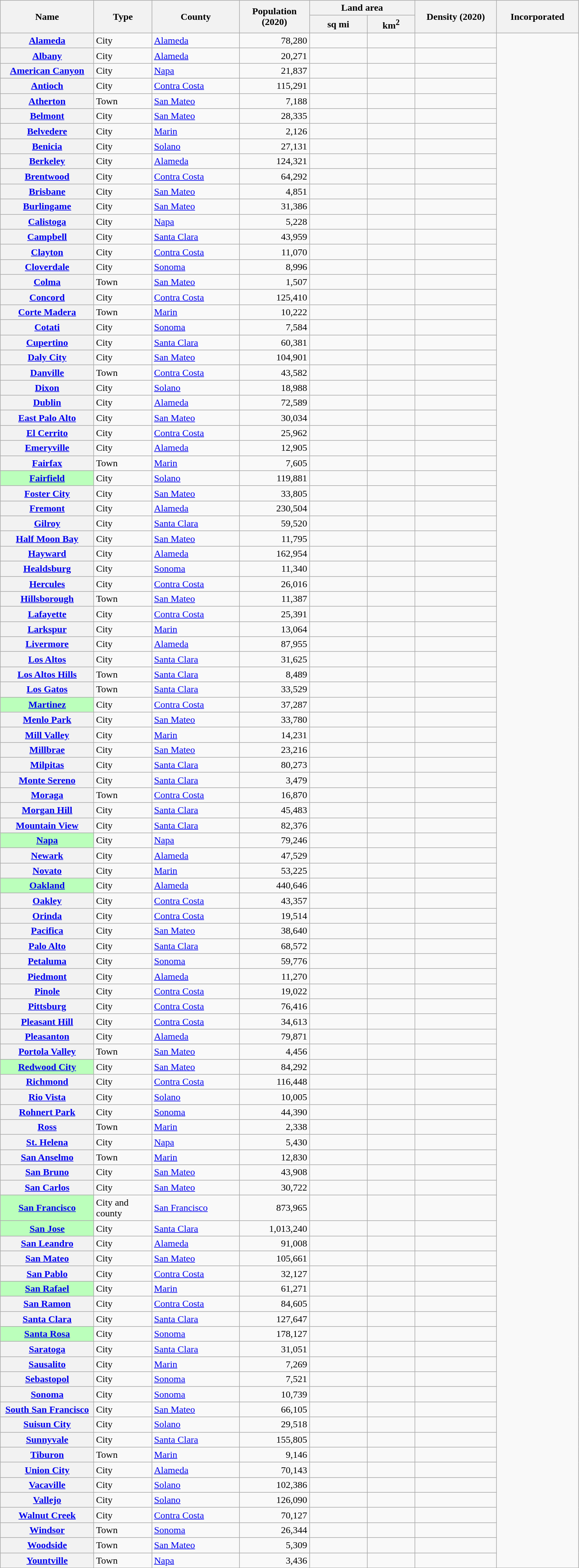<table class="wikitable plainrowheaders sortable">
<tr>
<th scope="col" style="width:150px;" rowspan=2>Name</th>
<th scope="col" style="width:90px;"  rowspan=2>Type</th>
<th scope="col" style="width:140px;" rowspan=2>County</th>
<th scope="col" style="width:110px;" rowspan=2>Population (2020)</th>
<th scope="col" style="width:170px;" colspan=2>Land area</th>
<th scope="col" style="width:130px;" rowspan=2>Density (2020)</th>
<th scope="col" style="width:130px;" rowspan=2>Incorporated</th>
</tr>
<tr>
<th>sq mi</th>
<th>km<sup>2</sup></th>
</tr>
<tr>
<th scope="row"><a href='#'>Alameda</a></th>
<td>City</td>
<td><a href='#'>Alameda</a></td>
<td align=right>78,280</td>
<td></td>
<td align=right></td>
<td align=right></td>
</tr>
<tr>
<th scope="row"><a href='#'>Albany</a></th>
<td>City</td>
<td><a href='#'>Alameda</a></td>
<td align=right>20,271</td>
<td></td>
<td align=right></td>
<td align=right></td>
</tr>
<tr>
<th scope="row"><a href='#'>American Canyon</a></th>
<td>City</td>
<td><a href='#'>Napa</a></td>
<td align=right>21,837</td>
<td></td>
<td align=right></td>
<td align=right></td>
</tr>
<tr>
<th scope="row"><a href='#'>Antioch</a></th>
<td>City</td>
<td><a href='#'>Contra Costa</a></td>
<td align=right>115,291</td>
<td></td>
<td align=right></td>
<td align=right></td>
</tr>
<tr>
<th scope="row"><a href='#'>Atherton</a></th>
<td>Town</td>
<td><a href='#'>San Mateo</a></td>
<td align=right>7,188</td>
<td></td>
<td align=right></td>
<td align=right></td>
</tr>
<tr>
<th scope="row"><a href='#'>Belmont</a></th>
<td>City</td>
<td><a href='#'>San Mateo</a></td>
<td align=right>28,335</td>
<td></td>
<td align=right></td>
<td align=right></td>
</tr>
<tr>
<th scope="row"><a href='#'>Belvedere</a></th>
<td>City</td>
<td><a href='#'>Marin</a></td>
<td align=right>2,126</td>
<td></td>
<td align=right></td>
<td align=right></td>
</tr>
<tr>
<th scope="row"><a href='#'>Benicia</a></th>
<td>City</td>
<td><a href='#'>Solano</a></td>
<td align=right>27,131</td>
<td></td>
<td align=right></td>
<td align=right></td>
</tr>
<tr>
<th scope="row"><a href='#'>Berkeley</a></th>
<td>City</td>
<td><a href='#'>Alameda</a></td>
<td align=right>124,321</td>
<td></td>
<td align=right></td>
<td align=right></td>
</tr>
<tr>
<th scope="row"><a href='#'>Brentwood</a></th>
<td>City</td>
<td><a href='#'>Contra Costa</a></td>
<td align=right>64,292</td>
<td></td>
<td align=right></td>
<td align=right></td>
</tr>
<tr>
<th scope="row"><a href='#'>Brisbane</a></th>
<td>City</td>
<td><a href='#'>San Mateo</a></td>
<td align=right>4,851</td>
<td></td>
<td align=right></td>
<td align=right></td>
</tr>
<tr>
<th scope="row"><a href='#'>Burlingame</a></th>
<td>City</td>
<td><a href='#'>San Mateo</a></td>
<td align=right>31,386</td>
<td></td>
<td align=right></td>
<td align=right></td>
</tr>
<tr>
<th scope="row"><a href='#'>Calistoga</a></th>
<td>City</td>
<td><a href='#'>Napa</a></td>
<td align=right>5,228</td>
<td></td>
<td align=right></td>
<td align=right></td>
</tr>
<tr>
<th scope="row"><a href='#'>Campbell</a></th>
<td>City</td>
<td><a href='#'>Santa Clara</a></td>
<td align=right>43,959</td>
<td></td>
<td align=right></td>
<td align=right></td>
</tr>
<tr>
<th scope="row"><a href='#'>Clayton</a></th>
<td>City</td>
<td><a href='#'>Contra Costa</a></td>
<td align=right>11,070</td>
<td></td>
<td align=right></td>
<td align=right></td>
</tr>
<tr>
<th scope="row"><a href='#'>Cloverdale</a></th>
<td>City</td>
<td><a href='#'>Sonoma</a></td>
<td align=right>8,996</td>
<td></td>
<td align=right></td>
<td align=right></td>
</tr>
<tr>
<th scope="row"><a href='#'>Colma</a></th>
<td>Town</td>
<td><a href='#'>San Mateo</a></td>
<td align=right>1,507</td>
<td></td>
<td align=right></td>
<td align=right></td>
</tr>
<tr>
<th scope="row"><a href='#'>Concord</a></th>
<td>City</td>
<td><a href='#'>Contra Costa</a></td>
<td align=right>125,410</td>
<td></td>
<td align=right></td>
<td align=right></td>
</tr>
<tr>
<th scope="row"><a href='#'>Corte Madera</a></th>
<td>Town</td>
<td><a href='#'>Marin</a></td>
<td align=right>10,222</td>
<td></td>
<td align=right></td>
<td align=right></td>
</tr>
<tr>
<th scope="row"><a href='#'>Cotati</a></th>
<td>City</td>
<td><a href='#'>Sonoma</a></td>
<td align=right>7,584</td>
<td></td>
<td align=right></td>
<td align=right></td>
</tr>
<tr>
<th scope="row"><a href='#'>Cupertino</a></th>
<td>City</td>
<td><a href='#'>Santa Clara</a></td>
<td align=right>60,381</td>
<td></td>
<td align=right></td>
<td align=right></td>
</tr>
<tr>
<th scope="row"><a href='#'>Daly City</a></th>
<td>City</td>
<td><a href='#'>San Mateo</a></td>
<td align=right>104,901</td>
<td></td>
<td align=right></td>
<td align=right></td>
</tr>
<tr>
<th scope="row"><a href='#'>Danville</a></th>
<td>Town</td>
<td><a href='#'>Contra Costa</a></td>
<td align=right>43,582</td>
<td></td>
<td align=right></td>
<td align=right></td>
</tr>
<tr>
<th scope="row"><a href='#'>Dixon</a></th>
<td>City</td>
<td><a href='#'>Solano</a></td>
<td align=right>18,988</td>
<td></td>
<td align=right></td>
<td align=right></td>
</tr>
<tr>
<th scope="row"><a href='#'>Dublin</a></th>
<td>City</td>
<td><a href='#'>Alameda</a></td>
<td align=right>72,589</td>
<td></td>
<td align=right></td>
<td align=right></td>
</tr>
<tr>
<th scope="row"><a href='#'>East Palo Alto</a></th>
<td>City</td>
<td><a href='#'>San Mateo</a></td>
<td align=right>30,034</td>
<td></td>
<td align=right></td>
<td align=right></td>
</tr>
<tr>
<th scope="row"><a href='#'>El Cerrito</a></th>
<td>City</td>
<td><a href='#'>Contra Costa</a></td>
<td align=right>25,962</td>
<td></td>
<td align=right></td>
<td align=right></td>
</tr>
<tr>
<th scope="row"><a href='#'>Emeryville</a></th>
<td>City</td>
<td><a href='#'>Alameda</a></td>
<td align=right>12,905</td>
<td></td>
<td align=right></td>
<td align=right></td>
</tr>
<tr>
<th scope="row"><a href='#'>Fairfax</a></th>
<td>Town</td>
<td><a href='#'>Marin</a></td>
<td align=right>7,605</td>
<td></td>
<td align=right></td>
<td align=right></td>
</tr>
<tr>
<th scope="row" style="background:#bfb;"><a href='#'>Fairfield</a></th>
<td>City</td>
<td><a href='#'>Solano</a></td>
<td align=right>119,881</td>
<td></td>
<td align=right></td>
<td align=right></td>
</tr>
<tr>
<th scope="row"><a href='#'>Foster City</a></th>
<td>City</td>
<td><a href='#'>San Mateo</a></td>
<td align=right>33,805</td>
<td></td>
<td align=right></td>
<td align=right></td>
</tr>
<tr>
<th scope="row"><a href='#'>Fremont</a></th>
<td>City</td>
<td><a href='#'>Alameda</a></td>
<td align=right>230,504</td>
<td></td>
<td align=right></td>
<td align=right></td>
</tr>
<tr>
<th scope="row"><a href='#'>Gilroy</a></th>
<td>City</td>
<td><a href='#'>Santa Clara</a></td>
<td align=right>59,520</td>
<td></td>
<td align=right></td>
<td align=right></td>
</tr>
<tr>
<th scope="row"><a href='#'>Half Moon Bay</a></th>
<td>City</td>
<td><a href='#'>San Mateo</a></td>
<td align=right>11,795</td>
<td></td>
<td align=right></td>
<td align=right></td>
</tr>
<tr>
<th scope="row"><a href='#'>Hayward</a></th>
<td>City</td>
<td><a href='#'>Alameda</a></td>
<td align=right>162,954</td>
<td></td>
<td align=right></td>
<td align=right></td>
</tr>
<tr>
<th scope="row"><a href='#'>Healdsburg</a></th>
<td>City</td>
<td><a href='#'>Sonoma</a></td>
<td align=right>11,340</td>
<td></td>
<td align=right></td>
<td align=right></td>
</tr>
<tr>
<th scope="row"><a href='#'>Hercules</a></th>
<td>City</td>
<td><a href='#'>Contra Costa</a></td>
<td align=right>26,016</td>
<td></td>
<td align=right></td>
<td align=right></td>
</tr>
<tr>
<th scope="row"><a href='#'>Hillsborough</a></th>
<td>Town</td>
<td><a href='#'>San Mateo</a></td>
<td align=right>11,387</td>
<td></td>
<td align=right></td>
<td align=right></td>
</tr>
<tr>
<th scope="row"><a href='#'>Lafayette</a></th>
<td>City</td>
<td><a href='#'>Contra Costa</a></td>
<td align=right>25,391</td>
<td></td>
<td align=right></td>
<td align=right></td>
</tr>
<tr>
<th scope="row"><a href='#'>Larkspur</a></th>
<td>City</td>
<td><a href='#'>Marin</a></td>
<td align=right>13,064</td>
<td></td>
<td align=right></td>
<td align=right></td>
</tr>
<tr>
<th scope="row"><a href='#'>Livermore</a></th>
<td>City</td>
<td><a href='#'>Alameda</a></td>
<td align=right>87,955</td>
<td></td>
<td align=right></td>
<td align=right></td>
</tr>
<tr>
<th scope="row"><a href='#'>Los Altos</a></th>
<td>City</td>
<td><a href='#'>Santa Clara</a></td>
<td align=right>31,625</td>
<td></td>
<td align=right></td>
<td align=right></td>
</tr>
<tr>
<th scope="row"><a href='#'>Los Altos Hills</a></th>
<td>Town</td>
<td><a href='#'>Santa Clara</a></td>
<td align=right>8,489</td>
<td></td>
<td align=right></td>
<td align=right></td>
</tr>
<tr>
<th scope="row"><a href='#'>Los Gatos</a></th>
<td>Town</td>
<td><a href='#'>Santa Clara</a></td>
<td align=right>33,529</td>
<td></td>
<td align=right></td>
<td align=right></td>
</tr>
<tr>
<th scope="row" style="background:#bfb;"><a href='#'>Martinez</a></th>
<td>City</td>
<td><a href='#'>Contra Costa</a></td>
<td align=right>37,287</td>
<td></td>
<td align=right></td>
<td align=right></td>
</tr>
<tr>
<th scope="row"><a href='#'>Menlo Park</a></th>
<td>City</td>
<td><a href='#'>San Mateo</a></td>
<td align=right>33,780</td>
<td></td>
<td align=right></td>
<td align=right></td>
</tr>
<tr>
<th scope="row"><a href='#'>Mill Valley</a></th>
<td>City</td>
<td><a href='#'>Marin</a></td>
<td align=right>14,231</td>
<td></td>
<td align=right></td>
<td align=right></td>
</tr>
<tr>
<th scope="row"><a href='#'>Millbrae</a></th>
<td>City</td>
<td><a href='#'>San Mateo</a></td>
<td align=right>23,216</td>
<td></td>
<td align=right></td>
<td align=right></td>
</tr>
<tr>
<th scope="row"><a href='#'>Milpitas</a></th>
<td>City</td>
<td><a href='#'>Santa Clara</a></td>
<td align=right>80,273</td>
<td></td>
<td align=right></td>
<td align=right></td>
</tr>
<tr>
<th scope="row"><a href='#'>Monte Sereno</a></th>
<td>City</td>
<td><a href='#'>Santa Clara</a></td>
<td align=right>3,479</td>
<td></td>
<td align=right></td>
<td align=right></td>
</tr>
<tr>
<th scope="row"><a href='#'>Moraga</a></th>
<td>Town</td>
<td><a href='#'>Contra Costa</a></td>
<td align=right>16,870</td>
<td></td>
<td align=right></td>
<td align=right></td>
</tr>
<tr>
<th scope="row"><a href='#'>Morgan Hill</a></th>
<td>City</td>
<td><a href='#'>Santa Clara</a></td>
<td align=right>45,483</td>
<td></td>
<td align=right></td>
<td align=right></td>
</tr>
<tr>
<th scope="row"><a href='#'>Mountain View</a></th>
<td>City</td>
<td><a href='#'>Santa Clara</a></td>
<td align=right>82,376</td>
<td></td>
<td align=right></td>
<td align=right></td>
</tr>
<tr>
<th scope="row" style="background:#bfb;"><a href='#'>Napa</a></th>
<td>City</td>
<td><a href='#'>Napa</a></td>
<td align=right>79,246</td>
<td></td>
<td align=right></td>
<td align=right></td>
</tr>
<tr>
<th scope="row"><a href='#'>Newark</a></th>
<td>City</td>
<td><a href='#'>Alameda</a></td>
<td align=right>47,529</td>
<td></td>
<td align=right></td>
<td align=right></td>
</tr>
<tr>
<th scope="row"><a href='#'>Novato</a></th>
<td>City</td>
<td><a href='#'>Marin</a></td>
<td align=right>53,225</td>
<td></td>
<td align=right></td>
<td align=right></td>
</tr>
<tr>
<th scope="row" style="background:#bfb;"><a href='#'>Oakland</a></th>
<td>City</td>
<td><a href='#'>Alameda</a></td>
<td align=right>440,646</td>
<td></td>
<td align=right></td>
<td align=right></td>
</tr>
<tr>
<th scope="row"><a href='#'>Oakley</a></th>
<td>City</td>
<td><a href='#'>Contra Costa</a></td>
<td align=right>43,357</td>
<td></td>
<td align=right></td>
<td align=right></td>
</tr>
<tr>
<th scope="row"><a href='#'>Orinda</a></th>
<td>City</td>
<td><a href='#'>Contra Costa</a></td>
<td align=right>19,514</td>
<td></td>
<td align=right></td>
<td align=right></td>
</tr>
<tr>
<th scope="row"><a href='#'>Pacifica</a></th>
<td>City</td>
<td><a href='#'>San Mateo</a></td>
<td align=right>38,640</td>
<td></td>
<td align=right></td>
<td align=right></td>
</tr>
<tr>
<th scope="row"><a href='#'>Palo Alto</a></th>
<td>City</td>
<td><a href='#'>Santa Clara</a></td>
<td align=right>68,572</td>
<td></td>
<td align=right></td>
<td align=right></td>
</tr>
<tr>
<th scope="row"><a href='#'>Petaluma</a></th>
<td>City</td>
<td><a href='#'>Sonoma</a></td>
<td align=right>59,776</td>
<td></td>
<td align=right></td>
<td align=right></td>
</tr>
<tr>
<th scope="row"><a href='#'>Piedmont</a></th>
<td>City</td>
<td><a href='#'>Alameda</a></td>
<td align=right>11,270</td>
<td></td>
<td align=right></td>
<td align=right></td>
</tr>
<tr>
<th scope="row"><a href='#'>Pinole</a></th>
<td>City</td>
<td><a href='#'>Contra Costa</a></td>
<td align=right>19,022</td>
<td></td>
<td align=right></td>
<td align=right></td>
</tr>
<tr>
<th scope="row"><a href='#'>Pittsburg</a></th>
<td>City</td>
<td><a href='#'>Contra Costa</a></td>
<td align=right>76,416</td>
<td></td>
<td align=right></td>
<td align=right></td>
</tr>
<tr>
<th scope="row"><a href='#'>Pleasant Hill</a></th>
<td>City</td>
<td><a href='#'>Contra Costa</a></td>
<td align=right>34,613</td>
<td></td>
<td align=right></td>
<td align=right></td>
</tr>
<tr>
<th scope="row"><a href='#'>Pleasanton</a></th>
<td>City</td>
<td><a href='#'>Alameda</a></td>
<td align=right>79,871</td>
<td></td>
<td align=right></td>
<td align=right></td>
</tr>
<tr>
<th scope="row"><a href='#'>Portola Valley</a></th>
<td>Town</td>
<td><a href='#'>San Mateo</a></td>
<td align=right>4,456</td>
<td></td>
<td align=right></td>
<td align=right></td>
</tr>
<tr>
<th scope="row" style="background:#bfb;"><a href='#'>Redwood City</a></th>
<td>City</td>
<td><a href='#'>San Mateo</a></td>
<td align=right>84,292</td>
<td></td>
<td align=right></td>
<td align=right></td>
</tr>
<tr>
<th scope="row"><a href='#'>Richmond</a></th>
<td>City</td>
<td><a href='#'>Contra Costa</a></td>
<td align=right>116,448</td>
<td></td>
<td align=right></td>
<td align=right></td>
</tr>
<tr>
<th scope="row"><a href='#'>Rio Vista</a></th>
<td>City</td>
<td><a href='#'>Solano</a></td>
<td align=right>10,005</td>
<td></td>
<td align=right></td>
<td align=right></td>
</tr>
<tr>
<th scope="row"><a href='#'>Rohnert Park</a></th>
<td>City</td>
<td><a href='#'>Sonoma</a></td>
<td align=right>44,390</td>
<td></td>
<td align=right></td>
<td align=right></td>
</tr>
<tr>
<th scope="row"><a href='#'>Ross</a></th>
<td>Town</td>
<td><a href='#'>Marin</a></td>
<td align=right>2,338</td>
<td></td>
<td align=right></td>
<td align=right></td>
</tr>
<tr>
<th scope="row" data-sort-value="Saint Helena"><a href='#'>St. Helena</a></th>
<td>City</td>
<td><a href='#'>Napa</a></td>
<td align=right>5,430</td>
<td></td>
<td align=right></td>
<td align=right></td>
</tr>
<tr>
<th scope="row"><a href='#'>San Anselmo</a></th>
<td>Town</td>
<td><a href='#'>Marin</a></td>
<td align=right>12,830</td>
<td></td>
<td align=right></td>
<td align=right></td>
</tr>
<tr>
<th scope="row"><a href='#'>San Bruno</a></th>
<td>City</td>
<td><a href='#'>San Mateo</a></td>
<td align=right>43,908</td>
<td></td>
<td align=right></td>
<td align=right></td>
</tr>
<tr>
<th scope="row"><a href='#'>San Carlos</a></th>
<td>City</td>
<td><a href='#'>San Mateo</a></td>
<td align=right>30,722</td>
<td></td>
<td align=right></td>
<td align=right></td>
</tr>
<tr>
<th scope="row" style="background:#bfb;"><a href='#'>San Francisco</a></th>
<td>City and county</td>
<td><a href='#'>San Francisco</a></td>
<td align=right>873,965</td>
<td></td>
<td align=right></td>
<td align=right></td>
</tr>
<tr>
<th scope="row" style="background:#bfb;"><a href='#'>San Jose</a></th>
<td>City</td>
<td><a href='#'>Santa Clara</a></td>
<td align=right>1,013,240</td>
<td></td>
<td align=right></td>
<td align=right></td>
</tr>
<tr>
<th scope="row"><a href='#'>San Leandro</a></th>
<td>City</td>
<td><a href='#'>Alameda</a></td>
<td align=right>91,008</td>
<td></td>
<td align=right></td>
<td align=right></td>
</tr>
<tr>
<th scope="row"><a href='#'>San Mateo</a></th>
<td>City</td>
<td><a href='#'>San Mateo</a></td>
<td align=right>105,661</td>
<td></td>
<td align=right></td>
<td align=right></td>
</tr>
<tr>
<th scope="row"><a href='#'>San Pablo</a></th>
<td>City</td>
<td><a href='#'>Contra Costa</a></td>
<td align=right>32,127</td>
<td></td>
<td align=right></td>
<td align=right></td>
</tr>
<tr>
<th scope="row" style="background:#bfb;"><a href='#'>San Rafael</a></th>
<td>City</td>
<td><a href='#'>Marin</a></td>
<td align=right>61,271</td>
<td></td>
<td align=right></td>
<td align=right></td>
</tr>
<tr>
<th scope="row"><a href='#'>San Ramon</a></th>
<td>City</td>
<td><a href='#'>Contra Costa</a></td>
<td align=right>84,605</td>
<td></td>
<td align=right></td>
<td align=right></td>
</tr>
<tr>
<th scope="row"><a href='#'>Santa Clara</a></th>
<td>City</td>
<td><a href='#'>Santa Clara</a></td>
<td align=right>127,647</td>
<td></td>
<td align=right></td>
<td align=right></td>
</tr>
<tr>
<th scope="row" style="background:#bfb;"><a href='#'>Santa Rosa</a></th>
<td>City</td>
<td><a href='#'>Sonoma</a></td>
<td align=right>178,127</td>
<td></td>
<td align=right></td>
<td align=right></td>
</tr>
<tr>
<th scope="row"><a href='#'>Saratoga</a></th>
<td>City</td>
<td><a href='#'>Santa Clara</a></td>
<td align=right>31,051</td>
<td></td>
<td align=right></td>
<td align=right></td>
</tr>
<tr>
<th scope="row"><a href='#'>Sausalito</a></th>
<td>City</td>
<td><a href='#'>Marin</a></td>
<td align=right>7,269</td>
<td></td>
<td align=right></td>
<td align=right></td>
</tr>
<tr>
<th scope="row"><a href='#'>Sebastopol</a></th>
<td>City</td>
<td><a href='#'>Sonoma</a></td>
<td align=right>7,521</td>
<td></td>
<td align=right></td>
<td align=right></td>
</tr>
<tr>
<th scope="row"><a href='#'>Sonoma</a></th>
<td>City</td>
<td><a href='#'>Sonoma</a></td>
<td align=right>10,739</td>
<td></td>
<td align=right></td>
<td align=right></td>
</tr>
<tr>
<th scope="row"><a href='#'>South San Francisco</a></th>
<td>City</td>
<td><a href='#'>San Mateo</a></td>
<td align=right>66,105</td>
<td></td>
<td align=right></td>
<td align=right></td>
</tr>
<tr>
<th scope="row"><a href='#'>Suisun City</a></th>
<td>City</td>
<td><a href='#'>Solano</a></td>
<td align=right>29,518</td>
<td></td>
<td align=right></td>
<td align=right></td>
</tr>
<tr>
<th scope="row"><a href='#'>Sunnyvale</a></th>
<td>City</td>
<td><a href='#'>Santa Clara</a></td>
<td align=right>155,805</td>
<td></td>
<td align=right></td>
<td align=right></td>
</tr>
<tr>
<th scope="row"><a href='#'>Tiburon</a></th>
<td>Town</td>
<td><a href='#'>Marin</a></td>
<td align=right>9,146</td>
<td></td>
<td align=right></td>
<td align=right></td>
</tr>
<tr>
<th scope="row"><a href='#'>Union City</a></th>
<td>City</td>
<td><a href='#'>Alameda</a></td>
<td align=right>70,143</td>
<td></td>
<td align=right></td>
<td align=right></td>
</tr>
<tr>
<th scope="row"><a href='#'>Vacaville</a></th>
<td>City</td>
<td><a href='#'>Solano</a></td>
<td align=right>102,386</td>
<td></td>
<td align=right></td>
<td align=right></td>
</tr>
<tr>
<th scope="row"><a href='#'>Vallejo</a></th>
<td>City</td>
<td><a href='#'>Solano</a></td>
<td align=right>126,090</td>
<td></td>
<td align=right></td>
<td align=right></td>
</tr>
<tr>
<th scope="row"><a href='#'>Walnut Creek</a></th>
<td>City</td>
<td><a href='#'>Contra Costa</a></td>
<td align=right>70,127</td>
<td></td>
<td align=right></td>
<td align=right></td>
</tr>
<tr>
<th scope="row"><a href='#'>Windsor</a></th>
<td>Town</td>
<td><a href='#'>Sonoma</a></td>
<td align=right>26,344</td>
<td></td>
<td align=right></td>
<td align=right></td>
</tr>
<tr>
<th scope="row"><a href='#'>Woodside</a></th>
<td>Town</td>
<td><a href='#'>San Mateo</a></td>
<td align=right>5,309</td>
<td></td>
<td align=right></td>
<td align=right></td>
</tr>
<tr>
<th scope="row"><a href='#'>Yountville</a></th>
<td>Town</td>
<td><a href='#'>Napa</a></td>
<td align=right>3,436</td>
<td></td>
<td align=right></td>
<td align=right></td>
</tr>
</table>
